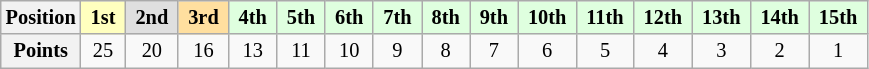<table class="wikitable" style="font-size:85%; text-align:center">
<tr>
<th>Position</th>
<td style="background:#ffffbf;"> <strong>1st</strong> </td>
<td style="background:#dfdfdf;"> <strong>2nd</strong> </td>
<td style="background:#ffdf9f;"> <strong>3rd</strong> </td>
<td style="background:#dfffdf;"> <strong>4th</strong> </td>
<td style="background:#dfffdf;"> <strong>5th</strong> </td>
<td style="background:#dfffdf;"> <strong>6th</strong> </td>
<td style="background:#dfffdf;"> <strong>7th</strong> </td>
<td style="background:#dfffdf;"> <strong>8th</strong> </td>
<td style="background:#dfffdf;"> <strong>9th</strong> </td>
<td style="background:#dfffdf;"> <strong>10th</strong> </td>
<td style="background:#dfffdf;"> <strong>11th</strong> </td>
<td style="background:#dfffdf;"> <strong>12th</strong> </td>
<td style="background:#dfffdf;"> <strong>13th</strong> </td>
<td style="background:#dfffdf;"> <strong>14th</strong> </td>
<td style="background:#dfffdf;"> <strong>15th</strong> </td>
</tr>
<tr>
<th>Points</th>
<td>25</td>
<td>20</td>
<td>16</td>
<td>13</td>
<td>11</td>
<td>10</td>
<td>9</td>
<td>8</td>
<td>7</td>
<td>6</td>
<td>5</td>
<td>4</td>
<td>3</td>
<td>2</td>
<td>1</td>
</tr>
</table>
